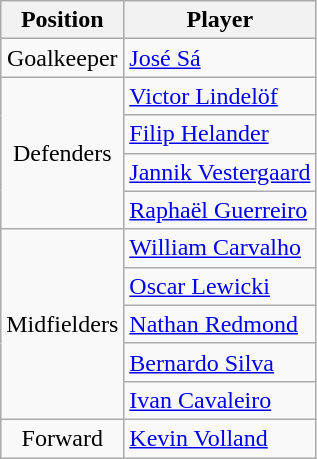<table class="wikitable" style="text-align:center">
<tr>
<th>Position</th>
<th>Player</th>
</tr>
<tr>
<td rowspan=1>Goalkeeper</td>
<td align=left> <a href='#'>José Sá</a></td>
</tr>
<tr>
<td rowspan=4>Defenders</td>
<td align=left> <a href='#'>Victor Lindelöf</a></td>
</tr>
<tr>
<td align=left> <a href='#'>Filip Helander</a></td>
</tr>
<tr>
<td align=left> <a href='#'>Jannik Vestergaard</a></td>
</tr>
<tr>
<td align=left> <a href='#'>Raphaël Guerreiro</a></td>
</tr>
<tr>
<td rowspan=5>Midfielders</td>
<td align=left> <a href='#'>William Carvalho</a></td>
</tr>
<tr>
<td align=left> <a href='#'>Oscar Lewicki</a></td>
</tr>
<tr>
<td align=left> <a href='#'>Nathan Redmond</a></td>
</tr>
<tr>
<td align=left> <a href='#'>Bernardo Silva</a></td>
</tr>
<tr>
<td align=left> <a href='#'>Ivan Cavaleiro</a></td>
</tr>
<tr>
<td>Forward</td>
<td align=left> <a href='#'>Kevin Volland</a></td>
</tr>
</table>
